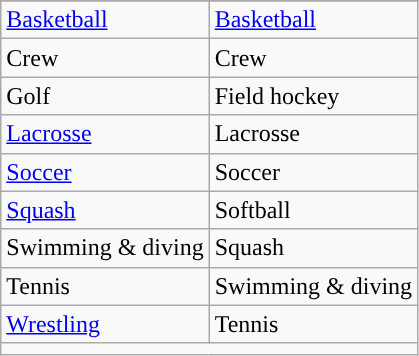<table class="wikitable">
<tr>
</tr>
<tr>
<td><a href='#'>Basketball</a></td>
<td><a href='#'>Basketball</a></td>
</tr>
<tr>
<td>Crew</td>
<td>Crew</td>
</tr>
<tr>
<td>Golf</td>
<td>Field hockey</td>
</tr>
<tr>
<td><a href='#'>Lacrosse</a></td>
<td>Lacrosse</td>
</tr>
<tr>
<td><a href='#'>Soccer</a></td>
<td>Soccer</td>
</tr>
<tr>
<td><a href='#'>Squash</a></td>
<td>Softball</td>
</tr>
<tr>
<td>Swimming & diving</td>
<td>Squash</td>
</tr>
<tr>
<td>Tennis</td>
<td>Swimming & diving</td>
</tr>
<tr>
<td><a href='#'>Wrestling</a></td>
<td>Tennis</td>
</tr>
<tr>
<td colspan="2"></td>
</tr>
</table>
